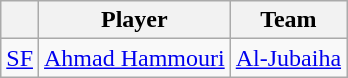<table class="wikitable">
<tr>
<th style="text-align:center;"></th>
<th style="text-align:center;">Player</th>
<th style="text-align:center;">Team</th>
</tr>
<tr>
<td style="text-align:center;"><a href='#'>SF</a></td>
<td> <a href='#'>Ahmad Hammouri</a></td>
<td><a href='#'>Al-Jubaiha</a></td>
</tr>
</table>
